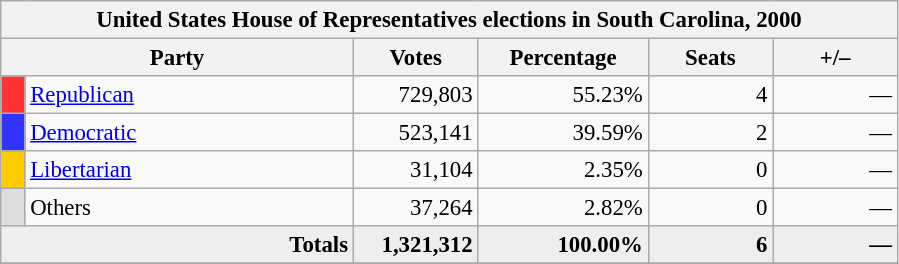<table class="wikitable" style="font-size: 95%;">
<tr>
<th colspan="6">United States House of Representatives elections in South Carolina, 2000</th>
</tr>
<tr>
<th colspan=2 style="width: 15em">Party</th>
<th style="width: 5em">Votes</th>
<th style="width: 7em">Percentage</th>
<th style="width: 5em">Seats</th>
<th style="width: 5em">+/–</th>
</tr>
<tr>
<th style="background-color:#FF3333; width: 3px"></th>
<td style="width: 130px"><a href='#'>Republican</a></td>
<td align="right">729,803</td>
<td align="right">55.23%</td>
<td align="right">4</td>
<td align="right">—</td>
</tr>
<tr>
<th style="background-color:#3333FF; width: 3px"></th>
<td style="width: 130px"><a href='#'>Democratic</a></td>
<td align="right">523,141</td>
<td align="right">39.59%</td>
<td align="right">2</td>
<td align="right">—</td>
</tr>
<tr>
<th style="background-color:#FFCC00; width: 3px"></th>
<td style="width: 130px"><a href='#'>Libertarian</a></td>
<td align="right">31,104</td>
<td align="right">2.35%</td>
<td align="right">0</td>
<td align="right">—</td>
</tr>
<tr>
<th style="background-color:#DDDDDD; width: 3px"></th>
<td style="width: 130px">Others</td>
<td align="right">37,264</td>
<td align="right">2.82%</td>
<td align="right">0</td>
<td align="right">—</td>
</tr>
<tr bgcolor="#EEEEEE">
<td colspan="2" align="right"><strong>Totals</strong></td>
<td align="right"><strong>1,321,312</strong></td>
<td align="right"><strong>100.00%</strong></td>
<td align="right"><strong>6</strong></td>
<td align="right"><strong>—</strong></td>
</tr>
<tr bgcolor="#EEEEEE">
</tr>
</table>
